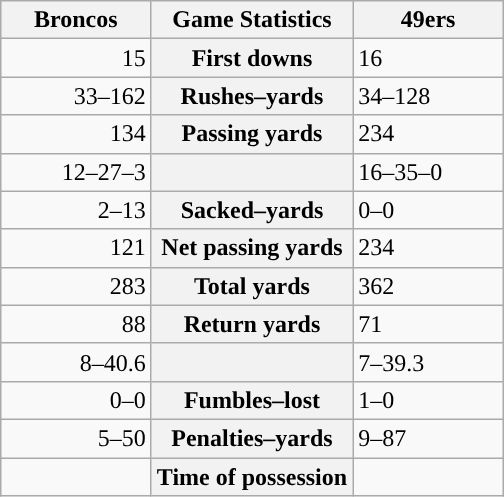<table class="wikitable" style="margin: 1em auto 1em auto">
<tr>
<th style="width:30%;">Broncos</th>
<th style="width:40%;">Game Statistics</th>
<th style="width:30%;">49ers</th>
</tr>
<tr>
<td style="text-align:right;">15</td>
<th>First downs</th>
<td>16</td>
</tr>
<tr>
<td style="text-align:right;">33–162</td>
<th>Rushes–yards</th>
<td>34–128</td>
</tr>
<tr>
<td style="text-align:right;">134</td>
<th>Passing yards</th>
<td>234</td>
</tr>
<tr>
<td style="text-align:right;">12–27–3</td>
<th></th>
<td>16–35–0</td>
</tr>
<tr>
<td style="text-align:right;">2–13</td>
<th>Sacked–yards</th>
<td>0–0</td>
</tr>
<tr>
<td style="text-align:right;">121</td>
<th>Net passing yards</th>
<td>234</td>
</tr>
<tr>
<td style="text-align:right;">283</td>
<th>Total yards</th>
<td>362</td>
</tr>
<tr>
<td style="text-align:right;">88</td>
<th>Return yards</th>
<td>71</td>
</tr>
<tr>
<td style="text-align:right;">8–40.6</td>
<th></th>
<td>7–39.3</td>
</tr>
<tr>
<td style="text-align:right;">0–0</td>
<th>Fumbles–lost</th>
<td>1–0</td>
</tr>
<tr>
<td style="text-align:right;">5–50</td>
<th>Penalties–yards</th>
<td>9–87</td>
</tr>
<tr>
<td style="text-align:right;"></td>
<th>Time of possession</th>
<td></td>
</tr>
</table>
